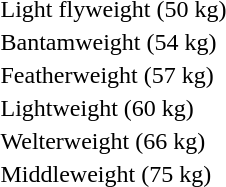<table>
<tr>
<td rowspan=2>Light flyweight (50 kg)</td>
<td rowspan=2></td>
<td rowspan=2></td>
<td></td>
</tr>
<tr>
<td></td>
</tr>
<tr>
<td rowspan=2>Bantamweight (54 kg)</td>
<td rowspan=2></td>
<td rowspan=2></td>
<td></td>
</tr>
<tr>
<td></td>
</tr>
<tr>
<td rowspan=2>Featherweight (57 kg)</td>
<td rowspan=2></td>
<td rowspan=2></td>
<td></td>
</tr>
<tr>
<td></td>
</tr>
<tr>
<td rowspan=2>Lightweight (60 kg)</td>
<td rowspan=2></td>
<td rowspan=2></td>
<td></td>
</tr>
<tr>
<td></td>
</tr>
<tr>
<td rowspan=2>Welterweight (66 kg)</td>
<td rowspan=2></td>
<td rowspan=2></td>
<td></td>
</tr>
<tr>
<td></td>
</tr>
<tr>
<td rowspan=2>Middleweight (75 kg)</td>
<td rowspan=2></td>
<td rowspan=2></td>
<td></td>
</tr>
<tr>
<td></td>
</tr>
</table>
